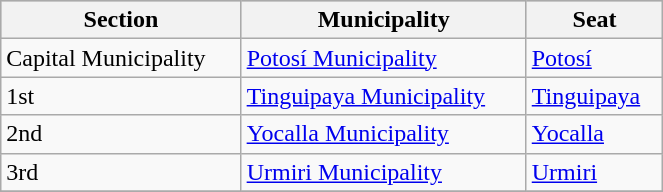<table class="wikitable" border="1" style="width:35%;" border="1">
<tr bgcolor=silver>
<th>Section</th>
<th>Municipality</th>
<th>Seat</th>
</tr>
<tr>
<td>Capital Municipality</td>
<td><a href='#'>Potosí Municipality</a></td>
<td><a href='#'>Potosí</a></td>
</tr>
<tr>
<td>1st</td>
<td><a href='#'>Tinguipaya Municipality</a></td>
<td><a href='#'>Tinguipaya</a></td>
</tr>
<tr>
<td>2nd</td>
<td><a href='#'>Yocalla Municipality</a></td>
<td><a href='#'>Yocalla</a></td>
</tr>
<tr>
<td>3rd</td>
<td><a href='#'>Urmiri Municipality</a></td>
<td><a href='#'>Urmiri</a></td>
</tr>
<tr>
</tr>
</table>
